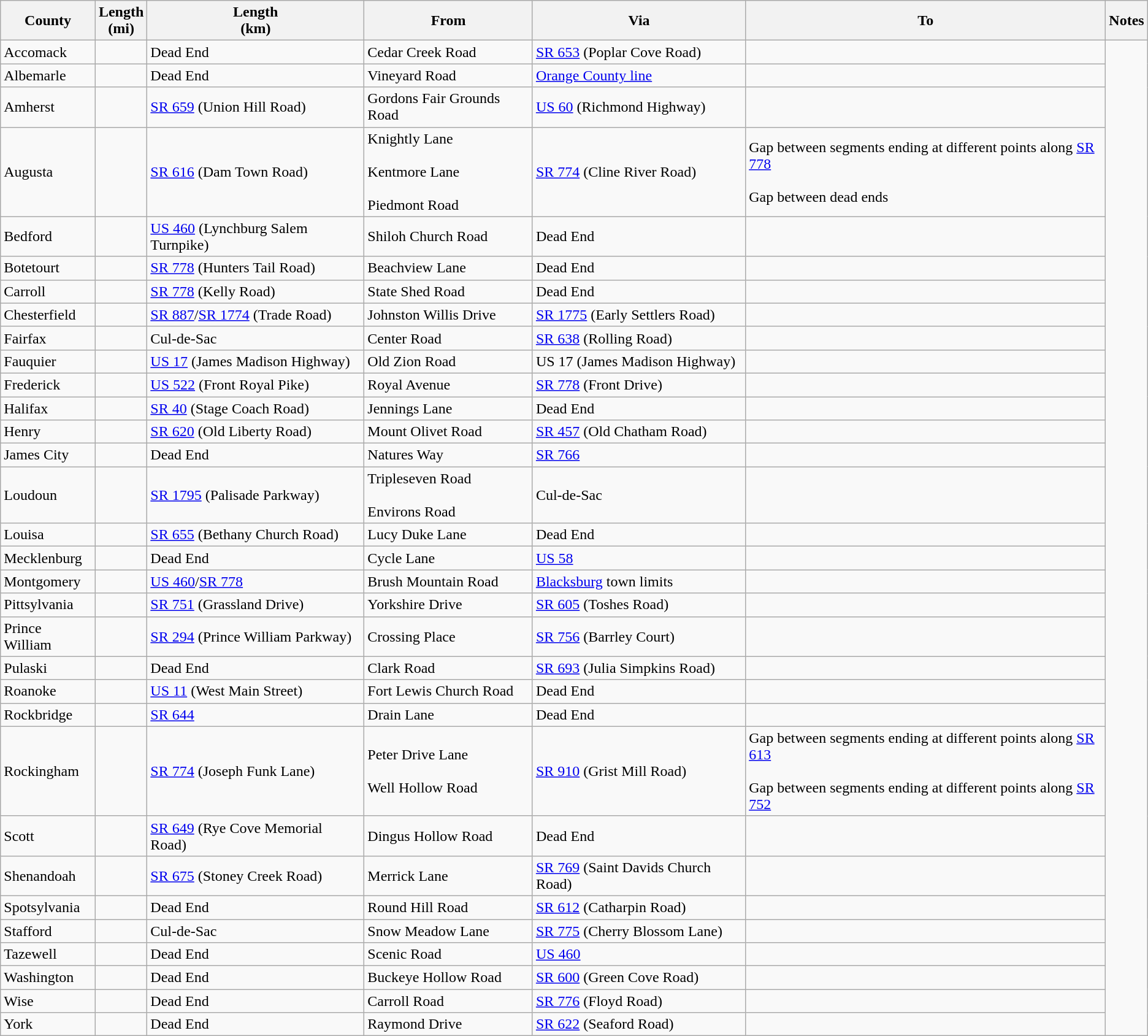<table class="wikitable sortable">
<tr>
<th>County</th>
<th>Length<br>(mi)</th>
<th>Length<br>(km)</th>
<th class="unsortable">From</th>
<th class="unsortable">Via</th>
<th class="unsortable">To</th>
<th class="unsortable">Notes</th>
</tr>
<tr>
<td id="Accomack">Accomack</td>
<td></td>
<td>Dead End</td>
<td>Cedar Creek Road</td>
<td><a href='#'>SR 653</a> (Poplar Cove Road)</td>
<td></td>
</tr>
<tr>
<td id="Albemarle">Albemarle</td>
<td></td>
<td>Dead End</td>
<td>Vineyard Road</td>
<td><a href='#'>Orange County line</a></td>
<td><br>
</td>
</tr>
<tr>
<td id="Amherst">Amherst</td>
<td></td>
<td><a href='#'>SR 659</a> (Union Hill Road)</td>
<td>Gordons Fair Grounds Road</td>
<td><a href='#'>US 60</a> (Richmond Highway)</td>
<td><br>
</td>
</tr>
<tr>
<td id="Augusta">Augusta</td>
<td></td>
<td><a href='#'>SR 616</a> (Dam Town Road)</td>
<td>Knightly Lane<br><br>Kentmore Lane<br><br>Piedmont Road</td>
<td><a href='#'>SR 774</a> (Cline River Road)</td>
<td>Gap between segments ending at different points along <a href='#'>SR 778</a><br><br>Gap between dead ends<br></td>
</tr>
<tr>
<td id="Bedford">Bedford</td>
<td></td>
<td><a href='#'>US 460</a> (Lynchburg Salem Turnpike)</td>
<td>Shiloh Church Road</td>
<td>Dead End</td>
<td><br></td>
</tr>
<tr>
<td id="Botetourt">Botetourt</td>
<td></td>
<td><a href='#'>SR 778</a> (Hunters Tail Road)</td>
<td>Beachview Lane</td>
<td>Dead End</td>
<td><br>



</td>
</tr>
<tr>
<td id="Carroll">Carroll</td>
<td></td>
<td><a href='#'>SR 778</a> (Kelly Road)</td>
<td>State Shed Road</td>
<td>Dead End</td>
<td><br>
</td>
</tr>
<tr>
<td id="Chesterfield">Chesterfield</td>
<td></td>
<td><a href='#'>SR 887</a>/<a href='#'>SR 1774</a> (Trade Road)</td>
<td>Johnston Willis Drive</td>
<td><a href='#'>SR 1775</a> (Early Settlers Road)</td>
<td><br>





</td>
</tr>
<tr>
<td id="Fairfax">Fairfax</td>
<td></td>
<td>Cul-de-Sac</td>
<td>Center Road</td>
<td><a href='#'>SR 638</a> (Rolling Road)</td>
<td></td>
</tr>
<tr>
<td id="Fauquier">Fauquier</td>
<td></td>
<td><a href='#'>US 17</a> (James Madison Highway)</td>
<td>Old Zion Road</td>
<td>US 17 (James Madison Highway)</td>
<td><br>

</td>
</tr>
<tr>
<td id="Frederick">Frederick</td>
<td></td>
<td><a href='#'>US 522</a> (Front Royal Pike)</td>
<td>Royal Avenue</td>
<td><a href='#'>SR 778</a> (Front Drive)</td>
<td><br>




</td>
</tr>
<tr>
<td id="Halifax">Halifax</td>
<td></td>
<td><a href='#'>SR 40</a> (Stage Coach Road)</td>
<td>Jennings Lane</td>
<td>Dead End</td>
<td><br>
</td>
</tr>
<tr>
<td id="Henry">Henry</td>
<td></td>
<td><a href='#'>SR 620</a> (Old Liberty Road)</td>
<td>Mount Olivet Road</td>
<td><a href='#'>SR 457</a> (Old Chatham Road)</td>
<td><br>
</td>
</tr>
<tr>
<td id="James City">James City</td>
<td></td>
<td>Dead End</td>
<td>Natures Way</td>
<td><a href='#'>SR 766</a></td>
<td><br>



</td>
</tr>
<tr>
<td id="Loudoun">Loudoun</td>
<td></td>
<td><a href='#'>SR 1795</a> (Palisade Parkway)</td>
<td>Tripleseven Road<br><br>Environs Road</td>
<td>Cul-de-Sac</td>
<td></td>
</tr>
<tr>
<td id="Louisa">Louisa</td>
<td></td>
<td><a href='#'>SR 655</a> (Bethany Church Road)</td>
<td>Lucy Duke Lane</td>
<td>Dead End</td>
<td><br>

</td>
</tr>
<tr>
<td id="Mecklenburg">Mecklenburg</td>
<td></td>
<td>Dead End</td>
<td>Cycle Lane</td>
<td><a href='#'>US 58</a></td>
<td><br></td>
</tr>
<tr>
<td id="Montgomery">Montgomery</td>
<td></td>
<td><a href='#'>US 460</a>/<a href='#'>SR 778</a></td>
<td>Brush Mountain Road</td>
<td><a href='#'>Blacksburg</a> town limits</td>
<td><br>






</td>
</tr>
<tr>
<td id="Pittsylvania">Pittsylvania</td>
<td></td>
<td><a href='#'>SR 751</a> (Grassland Drive)</td>
<td>Yorkshire Drive</td>
<td><a href='#'>SR 605</a> (Toshes Road)</td>
<td><br>

</td>
</tr>
<tr>
<td id="Prince William">Prince William</td>
<td></td>
<td><a href='#'>SR 294</a> (Prince William Parkway)</td>
<td>Crossing Place</td>
<td><a href='#'>SR 756</a> (Barrley Court)</td>
<td></td>
</tr>
<tr>
<td id="Pulaski">Pulaski</td>
<td></td>
<td>Dead End</td>
<td>Clark Road</td>
<td><a href='#'>SR 693</a> (Julia Simpkins Road)</td>
<td><br>
</td>
</tr>
<tr>
<td id="Roanoke">Roanoke</td>
<td></td>
<td><a href='#'>US 11</a> (West Main Street)</td>
<td>Fort Lewis Church Road</td>
<td>Dead End</td>
<td></td>
</tr>
<tr>
<td id="Rockbridge">Rockbridge</td>
<td></td>
<td><a href='#'>SR 644</a></td>
<td>Drain Lane</td>
<td>Dead End</td>
<td></td>
</tr>
<tr>
<td id="Rockingham">Rockingham</td>
<td></td>
<td><a href='#'>SR 774</a> (Joseph Funk Lane)</td>
<td>Peter Drive Lane<br><br>Well Hollow Road</td>
<td><a href='#'>SR 910</a> (Grist Mill Road)</td>
<td>Gap between segments ending at different points along <a href='#'>SR 613</a><br><br>Gap between segments ending at different points along <a href='#'>SR 752</a><br></td>
</tr>
<tr>
<td id="Scott">Scott</td>
<td></td>
<td><a href='#'>SR 649</a> (Rye Cove Memorial Road)</td>
<td>Dingus Hollow Road</td>
<td>Dead End</td>
<td></td>
</tr>
<tr>
<td id="Shenandoah">Shenandoah</td>
<td></td>
<td><a href='#'>SR 675</a> (Stoney Creek Road)</td>
<td>Merrick Lane</td>
<td><a href='#'>SR 769</a> (Saint Davids Church Road)</td>
<td><br>
</td>
</tr>
<tr>
<td id="Spotsylvania">Spotsylvania</td>
<td></td>
<td>Dead End</td>
<td>Round Hill Road</td>
<td><a href='#'>SR 612</a> (Catharpin Road)</td>
<td></td>
</tr>
<tr>
<td id="Stafford">Stafford</td>
<td></td>
<td>Cul-de-Sac</td>
<td>Snow Meadow Lane</td>
<td><a href='#'>SR 775</a> (Cherry Blossom Lane)</td>
<td><br>
</td>
</tr>
<tr>
<td id="Tazewell">Tazewell</td>
<td></td>
<td>Dead End</td>
<td>Scenic Road</td>
<td><a href='#'>US 460</a></td>
<td><br></td>
</tr>
<tr>
<td id="Washington">Washington</td>
<td></td>
<td>Dead End</td>
<td>Buckeye Hollow Road</td>
<td><a href='#'>SR 600</a> (Green Cove Road)</td>
<td><br></td>
</tr>
<tr>
<td id="Wise">Wise</td>
<td></td>
<td>Dead End</td>
<td>Carroll Road</td>
<td><a href='#'>SR 776</a> (Floyd Road)</td>
<td><br></td>
</tr>
<tr>
<td id="York">York</td>
<td></td>
<td>Dead End</td>
<td>Raymond Drive</td>
<td><a href='#'>SR 622</a> (Seaford Road)</td>
<td></td>
</tr>
</table>
